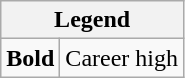<table class="wikitable mw-collapsible mw-collapsed">
<tr>
<th colspan="2">Legend</th>
</tr>
<tr>
<td><strong>Bold</strong></td>
<td>Career high</td>
</tr>
</table>
